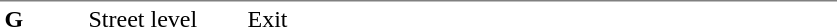<table table border=0 cellspacing=0 cellpadding=3>
<tr>
<td style="border-top:solid 1px gray;" width=50 valign=top><strong>G</strong></td>
<td style="border-top:solid 1px gray;" width=100 valign=top>Street level</td>
<td style="border-top:solid 1px gray;" width=390 valign=top>Exit</td>
</tr>
</table>
